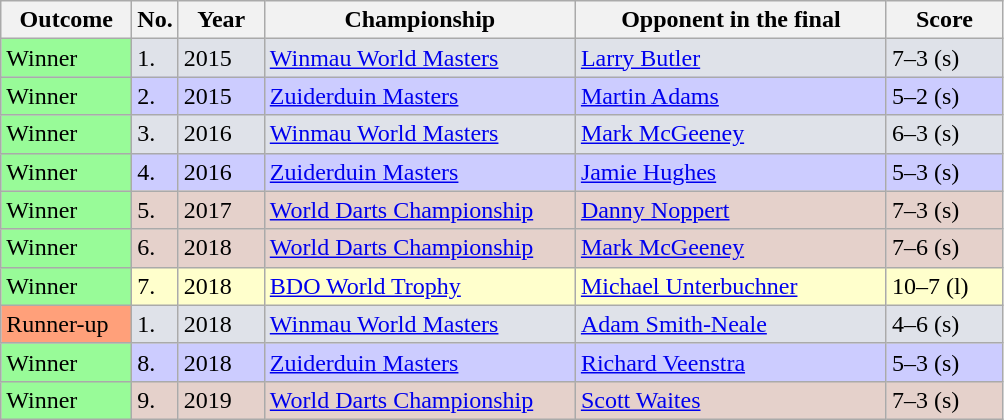<table class="sortable wikitable">
<tr>
<th style="width:80px;">Outcome</th>
<th style="width:20px;">No.</th>
<th style="width:50px;">Year</th>
<th style="width:200px;">Championship</th>
<th style="width:200px;">Opponent in the final</th>
<th style="width:70px;">Score </th>
</tr>
<tr style="background:#dfe2e9;">
<td style="background:#98FB98">Winner</td>
<td>1.</td>
<td>2015</td>
<td><a href='#'>Winmau World Masters</a> </td>
<td> <a href='#'>Larry Butler</a></td>
<td>7–3 (s)</td>
</tr>
<tr style="background:#ccf;">
<td style="background:#98FB98">Winner</td>
<td>2.</td>
<td>2015</td>
<td><a href='#'>Zuiderduin Masters</a> </td>
<td> <a href='#'>Martin Adams</a></td>
<td>5–2 (s)</td>
</tr>
<tr style="background:#dfe2e9;">
<td style="background:#98FB98">Winner</td>
<td>3.</td>
<td>2016</td>
<td><a href='#'>Winmau World Masters</a> </td>
<td> <a href='#'>Mark McGeeney</a></td>
<td>6–3 (s)</td>
</tr>
<tr style="background:#ccf;">
<td style="background:#98FB98">Winner</td>
<td>4.</td>
<td>2016</td>
<td><a href='#'>Zuiderduin Masters</a> </td>
<td> <a href='#'>Jamie Hughes</a></td>
<td>5–3 (s)</td>
</tr>
<tr style="background:#e5d1cb;">
<td style="background:#98FB98">Winner</td>
<td>5.</td>
<td>2017</td>
<td><a href='#'>World Darts Championship</a> </td>
<td> <a href='#'>Danny Noppert</a></td>
<td>7–3 (s)</td>
</tr>
<tr style="background:#e5d1cb;">
<td style="background:#98FB98">Winner</td>
<td>6.</td>
<td>2018</td>
<td><a href='#'>World Darts Championship</a> </td>
<td> <a href='#'>Mark McGeeney</a></td>
<td>7–6 (s)</td>
</tr>
<tr style="background:#ffc;">
<td style="background:#98FB98">Winner</td>
<td>7.</td>
<td>2018</td>
<td><a href='#'>BDO World Trophy</a></td>
<td> <a href='#'>Michael Unterbuchner</a></td>
<td>10–7 (l)</td>
</tr>
<tr style="background:#dfe2e9;">
<td style="background:#ffa07a;">Runner-up</td>
<td>1.</td>
<td>2018</td>
<td><a href='#'>Winmau World Masters</a></td>
<td> <a href='#'>Adam Smith-Neale</a></td>
<td>4–6 (s)</td>
</tr>
<tr style="background:#ccf;">
<td style="background:#98FB98">Winner</td>
<td>8.</td>
<td>2018</td>
<td><a href='#'>Zuiderduin Masters</a> </td>
<td> <a href='#'>Richard Veenstra</a></td>
<td>5–3 (s)</td>
</tr>
<tr style="background:#e5d1cb;">
<td style="background:#98FB98">Winner</td>
<td>9.</td>
<td>2019</td>
<td><a href='#'>World Darts Championship</a> </td>
<td> <a href='#'>Scott Waites</a></td>
<td>7–3 (s)</td>
</tr>
</table>
